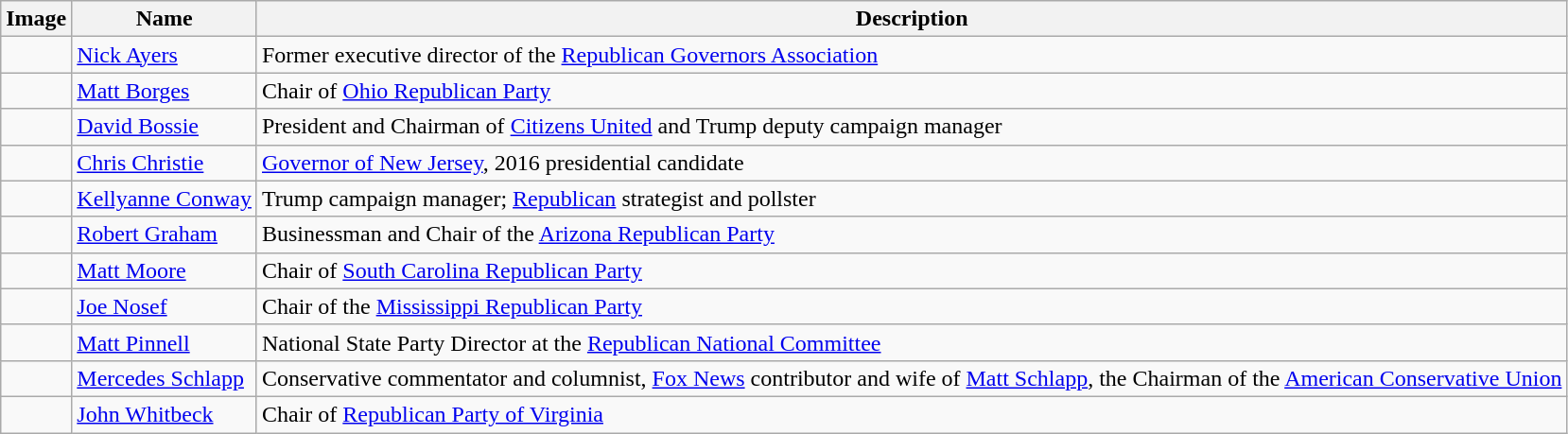<table class="wikitable">
<tr>
<th>Image</th>
<th>Name</th>
<th>Description</th>
</tr>
<tr>
<td></td>
<td><a href='#'>Nick Ayers</a></td>
<td>Former executive director of the <a href='#'>Republican Governors Association</a></td>
</tr>
<tr>
<td></td>
<td><a href='#'>Matt Borges</a></td>
<td>Chair of <a href='#'>Ohio Republican Party</a></td>
</tr>
<tr>
<td></td>
<td><a href='#'>David Bossie</a></td>
<td>President and Chairman of <a href='#'>Citizens United</a> and Trump deputy campaign manager</td>
</tr>
<tr>
<td></td>
<td><a href='#'>Chris Christie</a></td>
<td><a href='#'>Governor of New Jersey</a>, 2016 presidential candidate</td>
</tr>
<tr>
<td></td>
<td><a href='#'>Kellyanne Conway</a></td>
<td>Trump campaign manager; <a href='#'>Republican</a> strategist and pollster</td>
</tr>
<tr>
<td></td>
<td><a href='#'>Robert Graham</a></td>
<td>Businessman and Chair of the <a href='#'>Arizona Republican Party</a></td>
</tr>
<tr>
<td></td>
<td><a href='#'>Matt Moore</a></td>
<td>Chair of <a href='#'>South Carolina Republican Party</a></td>
</tr>
<tr>
<td></td>
<td><a href='#'>Joe Nosef</a></td>
<td>Chair of the <a href='#'>Mississippi Republican Party</a></td>
</tr>
<tr>
<td></td>
<td><a href='#'>Matt Pinnell</a></td>
<td>National State Party Director at the <a href='#'>Republican National Committee</a></td>
</tr>
<tr>
<td></td>
<td><a href='#'>Mercedes Schlapp</a></td>
<td>Conservative commentator and columnist, <a href='#'>Fox News</a> contributor and wife of <a href='#'>Matt Schlapp</a>, the Chairman of the <a href='#'>American Conservative Union</a></td>
</tr>
<tr>
<td></td>
<td><a href='#'>John Whitbeck</a></td>
<td>Chair of <a href='#'>Republican Party of Virginia</a></td>
</tr>
</table>
